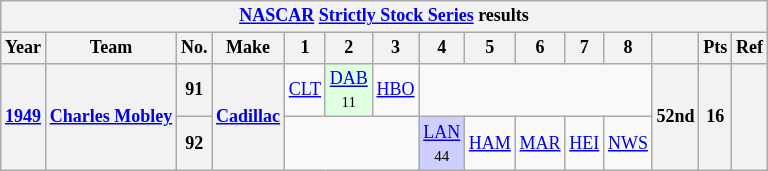<table class="wikitable" style="text-align:center; font-size:75%">
<tr>
<th colspan=15><a href='#'>NASCAR</a> <a href='#'>Strictly Stock Series</a> results</th>
</tr>
<tr>
<th>Year</th>
<th>Team</th>
<th>No.</th>
<th>Make</th>
<th>1</th>
<th>2</th>
<th>3</th>
<th>4</th>
<th>5</th>
<th>6</th>
<th>7</th>
<th>8</th>
<th></th>
<th>Pts</th>
<th>Ref</th>
</tr>
<tr>
<th rowspan=2><a href='#'>1949</a></th>
<th rowspan=2><a href='#'>Charles Mobley</a></th>
<th>91</th>
<th rowspan=2><a href='#'>Cadillac</a></th>
<td><a href='#'>CLT</a></td>
<td style="background:#DFFFDF;"><a href='#'>DAB</a><br><small>11</small></td>
<td><a href='#'>HBO</a></td>
<td colspan=5></td>
<th rowspan=2>52nd</th>
<th rowspan=2>16</th>
<th rowspan=2></th>
</tr>
<tr>
<th>92</th>
<td colspan=3></td>
<td style="background:#CFCFFF;"><a href='#'>LAN</a><br><small>44</small></td>
<td><a href='#'>HAM</a></td>
<td><a href='#'>MAR</a></td>
<td><a href='#'>HEI</a></td>
<td><a href='#'>NWS</a></td>
</tr>
</table>
